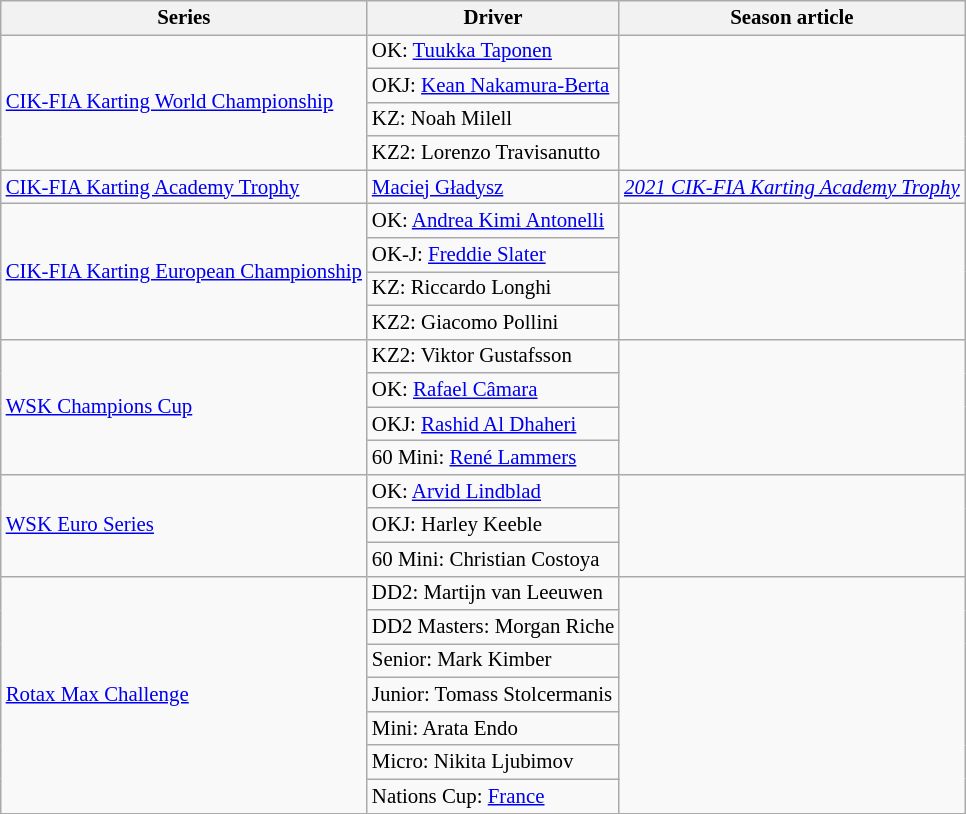<table class="wikitable" style="font-size: 87%;">
<tr>
<th>Series</th>
<th>Driver</th>
<th>Season article</th>
</tr>
<tr>
<td rowspan=4><a href='#'>CIK-FIA Karting World Championship</a></td>
<td>OK:  <a href='#'>Tuukka Taponen</a></td>
<td rowspan=4></td>
</tr>
<tr>
<td>OKJ:  <a href='#'>Kean Nakamura-Berta</a></td>
</tr>
<tr>
<td>KZ:  Noah Milell</td>
</tr>
<tr>
<td>KZ2:  Lorenzo Travisanutto</td>
</tr>
<tr>
<td><a href='#'>CIK-FIA Karting Academy Trophy</a></td>
<td> <a href='#'>Maciej Gładysz</a></td>
<td><em><a href='#'>2021 CIK-FIA Karting Academy Trophy</a></em></td>
</tr>
<tr>
<td rowspan=4><a href='#'>CIK-FIA Karting European Championship</a></td>
<td>OK:  <a href='#'>Andrea Kimi Antonelli</a></td>
<td rowspan=4></td>
</tr>
<tr>
<td>OK-J:  <a href='#'>Freddie Slater</a></td>
</tr>
<tr>
<td>KZ:  Riccardo Longhi</td>
</tr>
<tr>
<td>KZ2:  Giacomo Pollini</td>
</tr>
<tr>
<td rowspan=4><a href='#'>WSK Champions Cup</a></td>
<td>KZ2:  Viktor Gustafsson</td>
<td rowspan=4></td>
</tr>
<tr>
<td>OK:  <a href='#'>Rafael Câmara</a></td>
</tr>
<tr>
<td>OKJ:  <a href='#'>Rashid Al Dhaheri</a></td>
</tr>
<tr>
<td>60 Mini:  <a href='#'>René Lammers</a></td>
</tr>
<tr>
<td rowspan=3><a href='#'>WSK Euro Series</a></td>
<td>OK:  <a href='#'>Arvid Lindblad</a></td>
<td rowspan=3></td>
</tr>
<tr>
<td>OKJ:  Harley Keeble</td>
</tr>
<tr>
<td>60 Mini:  Christian Costoya</td>
</tr>
<tr>
<td rowspan=7><a href='#'>Rotax Max Challenge</a></td>
<td>DD2:  Martijn van Leeuwen</td>
<td rowspan=7></td>
</tr>
<tr>
<td>DD2 Masters:  Morgan Riche</td>
</tr>
<tr>
<td>Senior:  Mark Kimber</td>
</tr>
<tr>
<td>Junior:  Tomass Stolcermanis</td>
</tr>
<tr>
<td>Mini:  Arata Endo</td>
</tr>
<tr>
<td>Micro:  Nikita Ljubimov</td>
</tr>
<tr>
<td>Nations Cup:  <a href='#'>France</a></td>
</tr>
</table>
